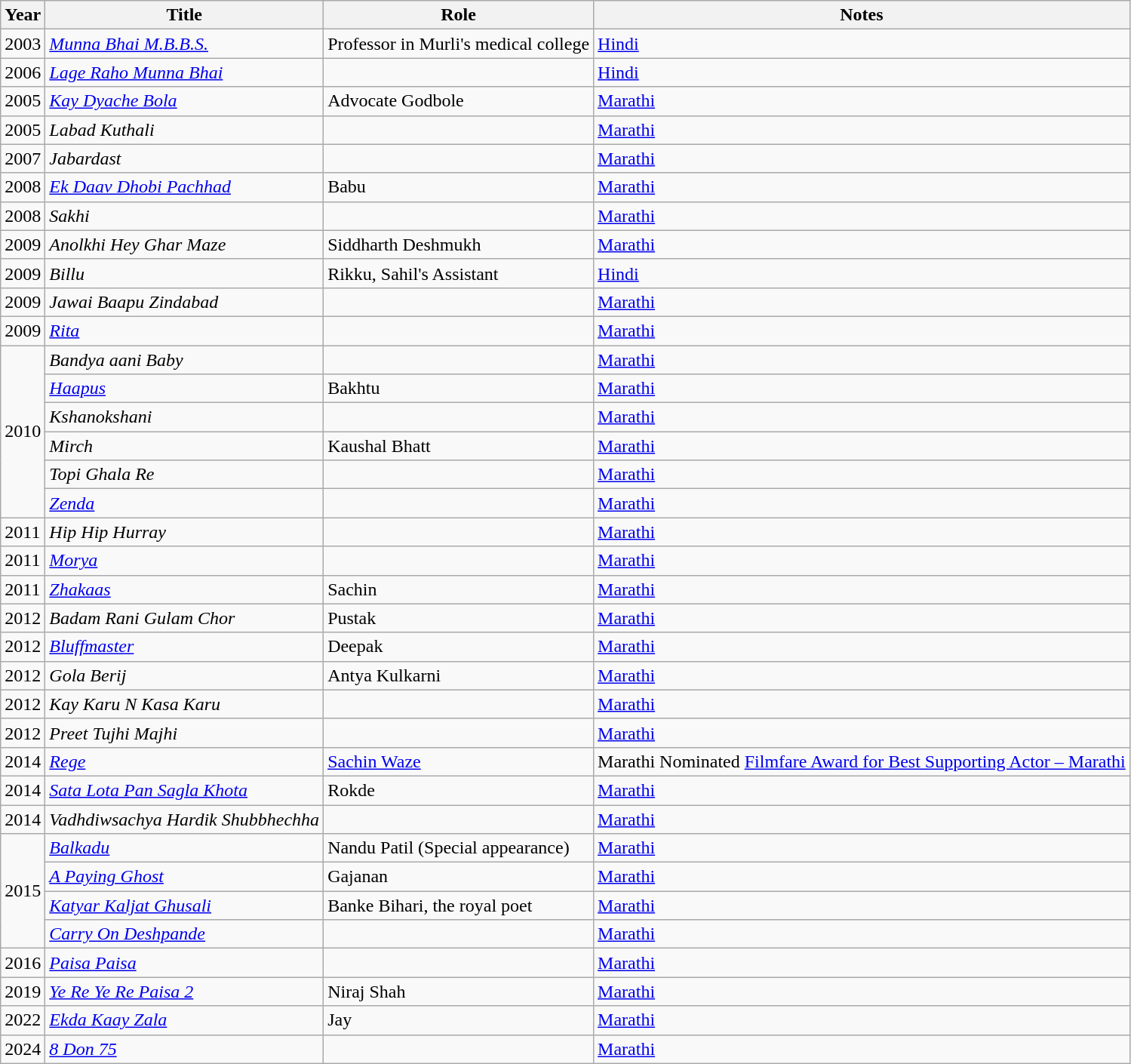<table class="wikitable sortable">
<tr>
<th>Year</th>
<th>Title</th>
<th>Role</th>
<th>Notes</th>
</tr>
<tr>
<td>2003</td>
<td><em><a href='#'>Munna Bhai M.B.B.S.</a></em></td>
<td>Professor in Murli's medical college</td>
<td><a href='#'>Hindi</a></td>
</tr>
<tr>
<td>2006</td>
<td><em><a href='#'>Lage Raho Munna Bhai</a></em></td>
<td></td>
<td><a href='#'>Hindi</a></td>
</tr>
<tr>
<td>2005</td>
<td><em><a href='#'>Kay Dyache Bola</a></em></td>
<td>Advocate Godbole</td>
<td><a href='#'>Marathi</a></td>
</tr>
<tr>
<td>2005</td>
<td><em>Labad Kuthali</em></td>
<td></td>
<td><a href='#'>Marathi</a></td>
</tr>
<tr>
<td>2007</td>
<td><em>Jabardast</em></td>
<td></td>
<td><a href='#'>Marathi</a></td>
</tr>
<tr>
<td>2008</td>
<td><em><a href='#'>Ek Daav Dhobi Pachhad</a></em></td>
<td>Babu</td>
<td><a href='#'>Marathi</a></td>
</tr>
<tr>
<td>2008</td>
<td><em>Sakhi</em></td>
<td></td>
<td><a href='#'>Marathi</a></td>
</tr>
<tr>
<td>2009</td>
<td><em>Anolkhi Hey Ghar Maze</em></td>
<td>Siddharth Deshmukh</td>
<td><a href='#'>Marathi</a></td>
</tr>
<tr>
<td>2009</td>
<td><em>Billu</em></td>
<td>Rikku, Sahil's Assistant</td>
<td><a href='#'>Hindi</a></td>
</tr>
<tr>
<td>2009</td>
<td><em>Jawai Baapu Zindabad</em></td>
<td></td>
<td><a href='#'>Marathi</a></td>
</tr>
<tr>
<td>2009</td>
<td><em><a href='#'>Rita</a></em></td>
<td></td>
<td><a href='#'>Marathi</a></td>
</tr>
<tr>
<td Rowspan="6">2010</td>
<td><em>Bandya aani Baby</em></td>
<td></td>
<td><a href='#'>Marathi</a></td>
</tr>
<tr>
<td><em><a href='#'>Haapus</a></em></td>
<td>Bakhtu</td>
<td><a href='#'>Marathi</a></td>
</tr>
<tr>
<td><em>Kshanokshani</em></td>
<td></td>
<td><a href='#'>Marathi</a></td>
</tr>
<tr>
<td><em>Mirch</em></td>
<td>Kaushal Bhatt</td>
<td><a href='#'>Marathi</a></td>
</tr>
<tr>
<td><em>Topi Ghala Re</em></td>
<td></td>
<td><a href='#'>Marathi</a></td>
</tr>
<tr>
<td><em><a href='#'>Zenda</a></em></td>
<td></td>
<td><a href='#'>Marathi</a></td>
</tr>
<tr>
<td>2011</td>
<td><em>Hip Hip Hurray</em></td>
<td></td>
<td><a href='#'>Marathi</a></td>
</tr>
<tr>
<td>2011</td>
<td><em><a href='#'>Morya</a></em></td>
<td></td>
<td><a href='#'>Marathi</a></td>
</tr>
<tr>
<td>2011</td>
<td><em><a href='#'>Zhakaas</a></em></td>
<td>Sachin</td>
<td><a href='#'>Marathi</a></td>
</tr>
<tr>
<td>2012</td>
<td><em>Badam Rani Gulam Chor</em></td>
<td>Pustak</td>
<td><a href='#'>Marathi</a></td>
</tr>
<tr>
<td>2012</td>
<td><em><a href='#'>Bluffmaster</a></em></td>
<td>Deepak</td>
<td><a href='#'>Marathi</a></td>
</tr>
<tr>
<td>2012</td>
<td><em>Gola Berij</em></td>
<td>Antya Kulkarni</td>
<td><a href='#'>Marathi</a></td>
</tr>
<tr>
<td>2012</td>
<td><em>Kay Karu N Kasa Karu</em></td>
<td></td>
<td><a href='#'>Marathi</a></td>
</tr>
<tr>
<td>2012</td>
<td><em>Preet Tujhi Majhi</em></td>
<td></td>
<td><a href='#'>Marathi</a></td>
</tr>
<tr>
<td>2014</td>
<td><em><a href='#'>Rege</a></em></td>
<td><a href='#'>Sachin Waze</a></td>
<td>Marathi Nominated <a href='#'>Filmfare Award for Best Supporting Actor – Marathi</a></td>
</tr>
<tr>
<td>2014</td>
<td><em><a href='#'>Sata Lota Pan Sagla Khota</a></em></td>
<td>Rokde</td>
<td><a href='#'>Marathi</a></td>
</tr>
<tr>
<td>2014</td>
<td><em>Vadhdiwsachya Hardik Shubbhechha</em></td>
<td></td>
<td><a href='#'>Marathi</a></td>
</tr>
<tr>
<td Rowspan="4">2015</td>
<td><em><a href='#'>Balkadu</a></em></td>
<td>Nandu Patil (Special appearance)</td>
<td><a href='#'>Marathi</a></td>
</tr>
<tr>
<td><em><a href='#'>A Paying Ghost</a></em></td>
<td>Gajanan</td>
<td><a href='#'>Marathi</a></td>
</tr>
<tr>
<td><em><a href='#'>Katyar Kaljat Ghusali</a></em></td>
<td>Banke Bihari, the royal poet</td>
<td><a href='#'>Marathi</a></td>
</tr>
<tr>
<td><em><a href='#'>Carry On Deshpande</a></em></td>
<td></td>
<td><a href='#'>Marathi</a></td>
</tr>
<tr>
<td>2016</td>
<td><em><a href='#'>Paisa Paisa</a></em></td>
<td></td>
<td><a href='#'>Marathi</a></td>
</tr>
<tr>
<td>2019</td>
<td><em><a href='#'>Ye Re Ye Re Paisa 2</a></em></td>
<td>Niraj Shah</td>
<td><a href='#'>Marathi</a></td>
</tr>
<tr>
<td>2022</td>
<td><a href='#'><em>Ekda Kaay Zala</em></a></td>
<td>Jay</td>
<td><a href='#'>Marathi</a></td>
</tr>
<tr>
<td>2024</td>
<td><em><a href='#'>8 Don 75</a></em></td>
<td></td>
<td><a href='#'>Marathi</a></td>
</tr>
</table>
